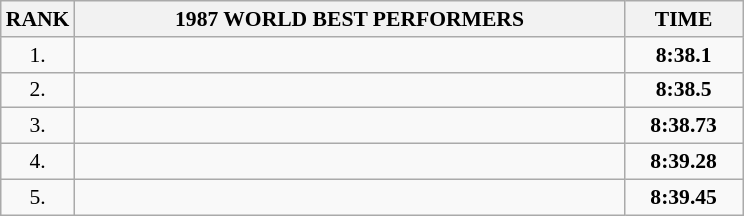<table class="wikitable" style="border-collapse: collapse; font-size: 90%;">
<tr>
<th>RANK</th>
<th align="center" style="width: 25em">1987 WORLD BEST PERFORMERS</th>
<th align="center" style="width: 5em">TIME</th>
</tr>
<tr>
<td align="center">1.</td>
<td></td>
<td align="center"><strong>8:38.1</strong></td>
</tr>
<tr>
<td align="center">2.</td>
<td></td>
<td align="center"><strong>8:38.5</strong></td>
</tr>
<tr>
<td align="center">3.</td>
<td></td>
<td align="center"><strong>8:38.73</strong></td>
</tr>
<tr>
<td align="center">4.</td>
<td></td>
<td align="center"><strong>8:39.28</strong></td>
</tr>
<tr>
<td align="center">5.</td>
<td></td>
<td align="center"><strong>8:39.45</strong></td>
</tr>
</table>
